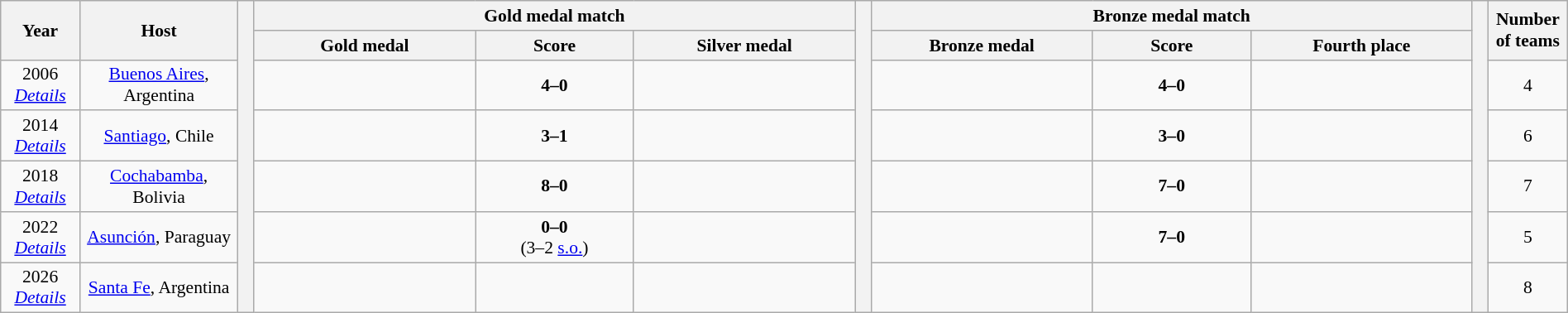<table class="wikitable" style="text-align:center;width:100%; font-size:90%;">
<tr>
<th rowspan=2 width=5%>Year</th>
<th rowspan=2 width=10%>Host</th>
<th width=1% rowspan=7></th>
<th colspan=3>Gold medal match</th>
<th width=1% rowspan=7></th>
<th colspan=3>Bronze medal match</th>
<th width=1% rowspan=7></th>
<th width=5% rowspan=2>Number of teams</th>
</tr>
<tr>
<th width=14%>Gold medal</th>
<th width=10%>Score</th>
<th width=14%>Silver medal</th>
<th width=14%>Bronze medal</th>
<th width=10%>Score</th>
<th width=14%>Fourth place</th>
</tr>
<tr>
<td>2006 <br> <em><a href='#'>Details</a></em></td>
<td><a href='#'>Buenos Aires</a>, Argentina</td>
<td><strong></strong></td>
<td><strong>4–0</strong></td>
<td></td>
<td></td>
<td><strong>4–0</strong></td>
<td></td>
<td>4</td>
</tr>
<tr>
<td>2014 <br> <em><a href='#'>Details</a></em></td>
<td><a href='#'>Santiago</a>, Chile</td>
<td><strong></strong></td>
<td><strong>3–1</strong></td>
<td></td>
<td></td>
<td><strong>3–0</strong></td>
<td></td>
<td>6</td>
</tr>
<tr>
<td>2018 <br> <em><a href='#'>Details</a></em></td>
<td><a href='#'>Cochabamba</a>, Bolivia</td>
<td><strong></strong></td>
<td><strong>8–0</strong></td>
<td></td>
<td></td>
<td><strong>7–0</strong></td>
<td></td>
<td>7</td>
</tr>
<tr>
<td>2022<br><em><a href='#'>Details</a></em></td>
<td><a href='#'>Asunción</a>, Paraguay</td>
<td><strong></strong></td>
<td><strong>0–0</strong><br>(3–2 <a href='#'>s.o.</a>)</td>
<td></td>
<td></td>
<td><strong>7–0</strong></td>
<td></td>
<td>5</td>
</tr>
<tr>
<td>2026<br><em><a href='#'>Details</a></em></td>
<td><a href='#'>Santa Fe</a>, Argentina</td>
<td></td>
<td></td>
<td></td>
<td></td>
<td></td>
<td></td>
<td>8</td>
</tr>
</table>
